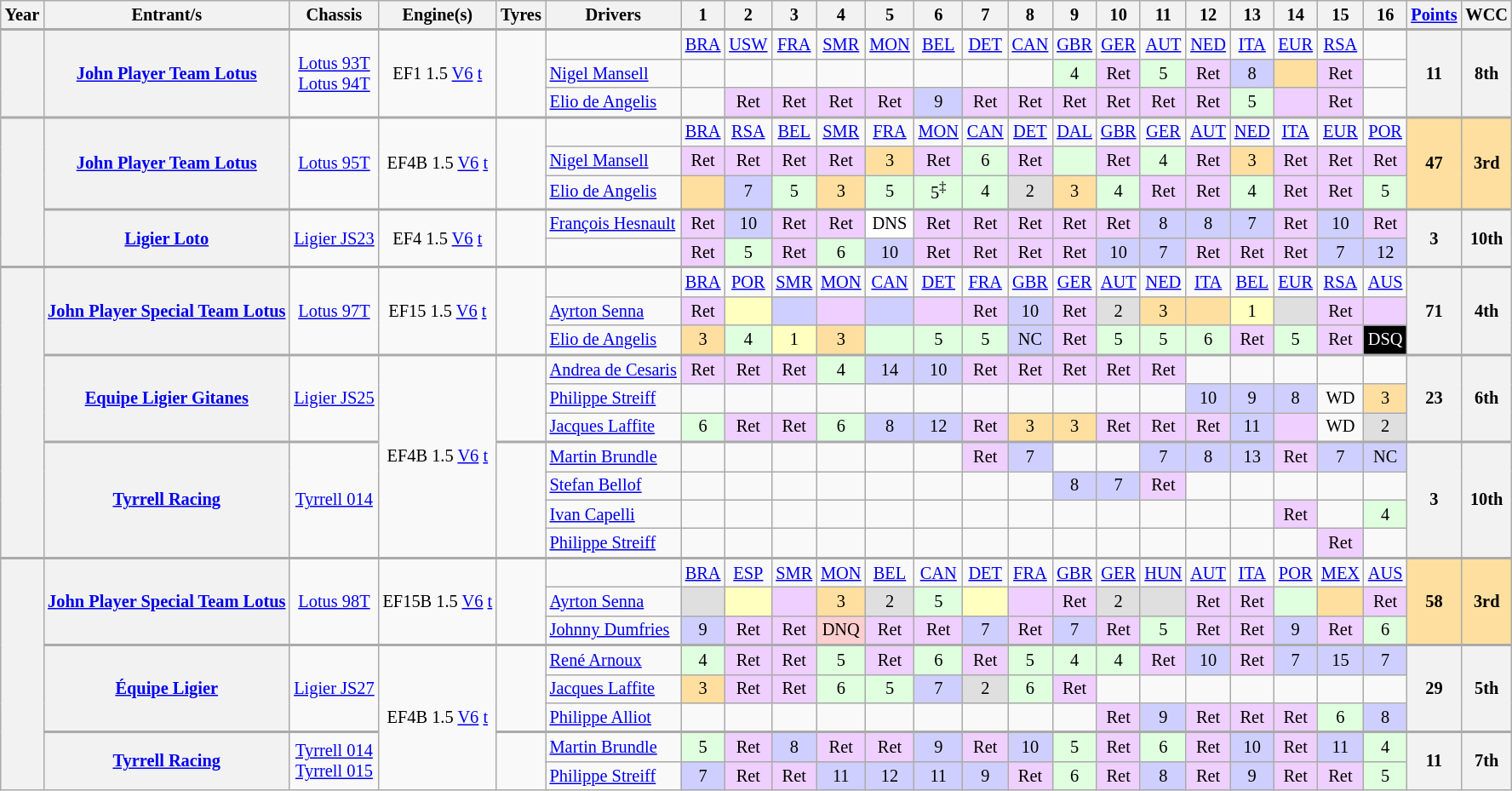<table class="wikitable" style="text-align:center; font-size:85%">
<tr>
<th>Year</th>
<th>Entrant/s</th>
<th>Chassis</th>
<th>Engine(s)</th>
<th>Tyres</th>
<th>Drivers</th>
<th>1</th>
<th>2</th>
<th>3</th>
<th>4</th>
<th>5</th>
<th>6</th>
<th>7</th>
<th>8</th>
<th>9</th>
<th>10</th>
<th>11</th>
<th>12</th>
<th>13</th>
<th>14</th>
<th>15</th>
<th>16</th>
<th><a href='#'>Points</a></th>
<th>WCC</th>
</tr>
<tr style="border-top:2px solid #aaaaaa">
<th rowspan="3"></th>
<th rowspan="3"><a href='#'>John Player Team Lotus</a></th>
<td rowspan="3"><a href='#'>Lotus 93T</a><br><a href='#'>Lotus 94T</a></td>
<td rowspan="3">EF1 1.5 <a href='#'>V6</a> <a href='#'>t</a></td>
<td rowspan="3"></td>
<td></td>
<td><a href='#'>BRA</a></td>
<td><a href='#'>USW</a></td>
<td><a href='#'>FRA</a></td>
<td><a href='#'>SMR</a></td>
<td><a href='#'>MON</a></td>
<td><a href='#'>BEL</a></td>
<td><a href='#'>DET</a></td>
<td><a href='#'>CAN</a></td>
<td><a href='#'>GBR</a></td>
<td><a href='#'>GER</a></td>
<td><a href='#'>AUT</a></td>
<td><a href='#'>NED</a></td>
<td><a href='#'>ITA</a></td>
<td><a href='#'>EUR</a></td>
<td><a href='#'>RSA</a></td>
<td></td>
<th rowspan="3">11</th>
<th rowspan="3">8th</th>
</tr>
<tr>
<td align="left"> <a href='#'>Nigel Mansell</a></td>
<td></td>
<td></td>
<td></td>
<td></td>
<td></td>
<td></td>
<td></td>
<td></td>
<td style="background:#dfffdf;">4</td>
<td style="background:#EFCFFF;">Ret</td>
<td style="background:#dfffdf;">5</td>
<td style="background:#EFCFFF;">Ret</td>
<td style="background:#cfcfff;">8</td>
<td style="background:#ffdf9f;"></td>
<td style="background:#EFCFFF;">Ret</td>
<td></td>
</tr>
<tr>
<td align="left"> <a href='#'>Elio de Angelis</a></td>
<td></td>
<td style="background:#EFCFFF;">Ret</td>
<td style="background:#EFCFFF;">Ret</td>
<td style="background:#EFCFFF;">Ret</td>
<td style="background:#EFCFFF;">Ret</td>
<td style="background:#CFCFFF;">9</td>
<td style="background:#EFCFFF;">Ret</td>
<td style="background:#EFCFFF;">Ret</td>
<td style="background:#EFCFFF;">Ret</td>
<td style="background:#EFCFFF;">Ret</td>
<td style="background:#EFCFFF;">Ret</td>
<td style="background:#EFCFFF;">Ret</td>
<td style="background:#DFFFDF;">5</td>
<td style="background:#EFCFFF;"></td>
<td style="background:#EFCFFF;">Ret</td>
<td></td>
</tr>
<tr style="border-top:2px solid #aaaaaa">
<th rowspan="5"></th>
<th rowspan="3"><a href='#'>John Player Team Lotus</a></th>
<td rowspan="3"><a href='#'>Lotus 95T</a></td>
<td rowspan="3">EF4B 1.5 <a href='#'>V6</a> <a href='#'>t</a></td>
<td rowspan="3"></td>
<td></td>
<td><a href='#'>BRA</a></td>
<td><a href='#'>RSA</a></td>
<td><a href='#'>BEL</a></td>
<td><a href='#'>SMR</a></td>
<td><a href='#'>FRA</a></td>
<td><a href='#'>MON</a></td>
<td><a href='#'>CAN</a></td>
<td><a href='#'>DET</a></td>
<td><a href='#'>DAL</a></td>
<td><a href='#'>GBR</a></td>
<td><a href='#'>GER</a></td>
<td><a href='#'>AUT</a></td>
<td><a href='#'>NED</a></td>
<td><a href='#'>ITA</a></td>
<td><a href='#'>EUR</a></td>
<td><a href='#'>POR</a></td>
<td rowspan="3" style="background:#FFDF9F;"><strong>47</strong></td>
<td rowspan="3" style="background:#FFDF9F;"><strong>3rd</strong></td>
</tr>
<tr>
<td align="left"> <a href='#'>Nigel Mansell</a></td>
<td style="background:#EFCFFF;">Ret</td>
<td style="background:#EFCFFF;">Ret</td>
<td style="background:#EFCFFF;">Ret</td>
<td style="background:#EFCFFF;">Ret</td>
<td style="background:#ffdf9f;">3</td>
<td style="background:#EFCFFF;">Ret</td>
<td style="background:#dfffdf;">6</td>
<td style="background:#EFCFFF;">Ret</td>
<td style="background:#dfffdf;"></td>
<td style="background:#EFCFFF;">Ret</td>
<td style="background:#dfffdf;">4</td>
<td style="background:#EFCFFF;">Ret</td>
<td style="background:#ffdf9f;">3</td>
<td style="background:#EFCFFF;">Ret</td>
<td style="background:#EFCFFF;">Ret</td>
<td style="background:#EFCFFF;">Ret</td>
</tr>
<tr>
<td align="left"> <a href='#'>Elio de Angelis</a></td>
<td style="background:#FFDF9F;"></td>
<td style="background:#CFCFFF;">7</td>
<td style="background:#DFFFDF;">5</td>
<td style="background:#FFDF9F;">3</td>
<td style="background:#DFFFDF;">5</td>
<td style="background:#DFFFDF;">5<sup>‡</sup></td>
<td style="background:#DFFFDF;">4</td>
<td style="background:#DFDFDF;">2</td>
<td style="background:#FFDF9F;">3</td>
<td style="background:#DFFFDF;">4</td>
<td style="background:#EFCFFF;">Ret</td>
<td style="background:#EFCFFF;">Ret</td>
<td style="background:#DFFFDF;">4</td>
<td style="background:#EFCFFF;">Ret</td>
<td style="background:#EFCFFF;">Ret</td>
<td style="background:#DFFFDF;">5</td>
</tr>
<tr style="border-top:2px solid #aaaaaa">
<th rowspan="2"><a href='#'>Ligier Loto</a></th>
<td rowspan="2"><a href='#'>Ligier JS23</a></td>
<td rowspan="2">EF4 1.5 <a href='#'>V6</a> <a href='#'>t</a></td>
<td rowspan="2"></td>
<td align="left"> <a href='#'>François Hesnault</a></td>
<td style="background:#efcfff;">Ret</td>
<td style="background:#cfcfff;">10</td>
<td style="background:#efcfff;">Ret</td>
<td style="background:#efcfff;">Ret</td>
<td style="background:#fff;">DNS</td>
<td style="background:#efcfff;">Ret</td>
<td style="background:#efcfff;">Ret</td>
<td style="background:#efcfff;">Ret</td>
<td style="background:#efcfff;">Ret</td>
<td style="background:#efcfff;">Ret</td>
<td style="background:#cfcfff;">8</td>
<td style="background:#cfcfff;">8</td>
<td style="background:#cfcfff;">7</td>
<td style="background:#efcfff;">Ret</td>
<td style="background:#cfcfff;">10</td>
<td style="background:#efcfff;">Ret</td>
<th rowspan="2">3</th>
<th rowspan="2">10th</th>
</tr>
<tr>
<td align="left"></td>
<td style="background:#efcfff;">Ret</td>
<td style="background:#dfffdf;">5</td>
<td style="background:#efcfff;">Ret</td>
<td style="background:#dfffdf;">6</td>
<td style="background:#cfcfff;">10</td>
<td style="background:#efcfff;">Ret</td>
<td style="background:#efcfff;">Ret</td>
<td style="background:#efcfff;">Ret</td>
<td style="background:#efcfff;">Ret</td>
<td style="background:#cfcfff;">10</td>
<td style="background:#cfcfff;">7</td>
<td style="background:#efcfff;">Ret</td>
<td style="background:#efcfff;">Ret</td>
<td style="background:#efcfff;">Ret</td>
<td style="background:#cfcfff;">7</td>
<td style="background:#cfcfff;">12</td>
</tr>
<tr style="border-top:2px solid #aaaaaa">
<th rowspan="10"></th>
<th rowspan="3"><a href='#'>John Player Special Team Lotus</a></th>
<td rowspan="3"><a href='#'>Lotus 97T</a></td>
<td rowspan="3">EF15 1.5 <a href='#'>V6</a> <a href='#'>t</a></td>
<td rowspan="3"></td>
<td></td>
<td><a href='#'>BRA</a></td>
<td><a href='#'>POR</a></td>
<td><a href='#'>SMR</a></td>
<td><a href='#'>MON</a></td>
<td><a href='#'>CAN</a></td>
<td><a href='#'>DET</a></td>
<td><a href='#'>FRA</a></td>
<td><a href='#'>GBR</a></td>
<td><a href='#'>GER</a></td>
<td><a href='#'>AUT</a></td>
<td><a href='#'>NED</a></td>
<td><a href='#'>ITA</a></td>
<td><a href='#'>BEL</a></td>
<td><a href='#'>EUR</a></td>
<td><a href='#'>RSA</a></td>
<td><a href='#'>AUS</a></td>
<th rowspan="3">71</th>
<th rowspan="3">4th</th>
</tr>
<tr>
<td align="left"> <a href='#'>Ayrton Senna</a></td>
<td style="background:#EFCFFF;">Ret</td>
<td style="background:#FFFFBF;"></td>
<td style="background:#CFCFFF;"></td>
<td style="background:#EFCFFF;"></td>
<td style="background:#CFCFFF;"></td>
<td style="background:#EFCFFF;"></td>
<td style="background:#EFCFFF;">Ret</td>
<td style="background:#CFCFFF;">10</td>
<td style="background:#EFCFFF;">Ret</td>
<td style="background:#DFDFDF;">2</td>
<td style="background:#FFDF9F;">3</td>
<td style="background:#FFDF9F;"></td>
<td style="background:#FFFFBF;">1</td>
<td style="background:#DFDFDF;"></td>
<td style="background:#EFCFFF;">Ret</td>
<td style="background:#EFCFFF;"></td>
</tr>
<tr>
<td align="left"> <a href='#'>Elio de Angelis</a></td>
<td style="background:#FFDF9F;">3</td>
<td style="background:#DFFFDF;">4</td>
<td style="background:#FFFFBF;">1</td>
<td style="background:#FFDF9F;">3</td>
<td style="background:#DFFFDF;"></td>
<td style="background:#DFFFDF;">5</td>
<td style="background:#DFFFDF;">5</td>
<td style="background:#CFCFFF;">NC</td>
<td style="background:#EFCFFF;">Ret</td>
<td style="background:#DFFFDF;">5</td>
<td style="background:#DFFFDF;">5</td>
<td style="background:#DFFFDF;">6</td>
<td style="background:#EFCFFF;">Ret</td>
<td style="background:#DFFFDF;">5</td>
<td style="background:#EFCFFF;">Ret</td>
<td style="background:#000000; color:#ffffff">DSQ</td>
</tr>
<tr style="border-top:2px solid #aaaaaa">
<th rowspan="3"><a href='#'>Equipe Ligier Gitanes</a></th>
<td rowspan="3"><a href='#'>Ligier JS25</a></td>
<td rowspan="7">EF4B 1.5 <a href='#'>V6</a> <a href='#'>t</a></td>
<td rowspan="3"></td>
<td align="left"> <a href='#'>Andrea de Cesaris</a></td>
<td style="background:#efcfff;">Ret</td>
<td style="background:#efcfff;">Ret</td>
<td style="background:#efcfff;">Ret</td>
<td style="background:#dfffdf;">4</td>
<td style="background:#cfcfff;">14</td>
<td style="background:#cfcfff;">10</td>
<td style="background:#efcfff;">Ret</td>
<td style="background:#efcfff;">Ret</td>
<td style="background:#efcfff;">Ret</td>
<td style="background:#efcfff;">Ret</td>
<td style="background:#efcfff;">Ret</td>
<td></td>
<td></td>
<td></td>
<td></td>
<td></td>
<th rowspan="3">23</th>
<th rowspan="3">6th</th>
</tr>
<tr>
<td align="left"> <a href='#'>Philippe Streiff</a></td>
<td></td>
<td></td>
<td></td>
<td></td>
<td></td>
<td></td>
<td></td>
<td></td>
<td></td>
<td></td>
<td></td>
<td style="background:#cfcfff;">10</td>
<td style="background:#cfcfff;">9</td>
<td style="background:#cfcfff;">8</td>
<td>WD</td>
<td style="background:#ffdf9f;">3</td>
</tr>
<tr>
<td align="left"> <a href='#'>Jacques Laffite</a></td>
<td style="background:#dfffdf;">6</td>
<td style="background:#efcfff;">Ret</td>
<td style="background:#efcfff;">Ret</td>
<td style="background:#dfffdf;">6</td>
<td style="background:#cfcfff;">8</td>
<td style="background:#cfcfff;">12</td>
<td style="background:#efcfff;">Ret</td>
<td style="background:#ffdf9f;">3</td>
<td style="background:#ffdf9f;">3</td>
<td style="background:#efcfff;">Ret</td>
<td style="background:#efcfff;">Ret</td>
<td style="background:#efcfff;">Ret</td>
<td style="background:#cfcfff;">11</td>
<td style="background:#efcfff;"></td>
<td>WD</td>
<td style="background:#dfdfdf;">2</td>
</tr>
<tr style="border-top:2px solid #aaaaaa">
<th rowspan="4"><a href='#'>Tyrrell Racing</a></th>
<td rowspan="4"><a href='#'>Tyrrell 014</a></td>
<td rowspan="4"></td>
<td align="left"> <a href='#'>Martin Brundle</a></td>
<td></td>
<td></td>
<td></td>
<td></td>
<td></td>
<td></td>
<td style="background:#EFCFFF;">Ret</td>
<td style="background:#CFCFFF;">7</td>
<td></td>
<td></td>
<td style="background:#CFCFFF;">7</td>
<td style="background:#CFCFFF;">8</td>
<td style="background:#CFCFFF;">13</td>
<td style="background:#EFCFFF;">Ret</td>
<td style="background:#CFCFFF;">7</td>
<td style="background:#CFCFFF;">NC</td>
<th rowspan=4>3</th>
<th rowspan=4>10th</th>
</tr>
<tr>
<td align="left"> <a href='#'>Stefan Bellof</a></td>
<td></td>
<td></td>
<td></td>
<td></td>
<td></td>
<td></td>
<td></td>
<td></td>
<td style="background:#CFCFFF;">8</td>
<td style="background:#CFCFFF;">7</td>
<td style="background:#EFCFFF;">Ret</td>
<td></td>
<td></td>
<td></td>
<td></td>
<td></td>
</tr>
<tr>
<td align="left"> <a href='#'>Ivan Capelli</a></td>
<td></td>
<td></td>
<td></td>
<td></td>
<td></td>
<td></td>
<td></td>
<td></td>
<td></td>
<td></td>
<td></td>
<td></td>
<td></td>
<td style="background:#EFCFFF;">Ret</td>
<td></td>
<td style="background:#DFFFDF;">4</td>
</tr>
<tr>
<td align="left"> <a href='#'>Philippe Streiff</a></td>
<td></td>
<td></td>
<td></td>
<td></td>
<td></td>
<td></td>
<td></td>
<td></td>
<td></td>
<td></td>
<td></td>
<td></td>
<td></td>
<td></td>
<td style="background:#EFCFFF;">Ret</td>
</tr>
<tr style="border-top:2px solid #aaaaaa">
<th rowspan="8"></th>
<th rowspan="3"><a href='#'>John Player Special Team Lotus</a></th>
<td rowspan="3"><a href='#'>Lotus 98T</a></td>
<td rowspan="3">EF15B 1.5 <a href='#'>V6</a> <a href='#'>t</a></td>
<td rowspan="3"></td>
<td></td>
<td><a href='#'>BRA</a></td>
<td><a href='#'>ESP</a></td>
<td><a href='#'>SMR</a></td>
<td><a href='#'>MON</a></td>
<td><a href='#'>BEL</a></td>
<td><a href='#'>CAN</a></td>
<td><a href='#'>DET</a></td>
<td><a href='#'>FRA</a></td>
<td><a href='#'>GBR</a></td>
<td><a href='#'>GER</a></td>
<td><a href='#'>HUN</a></td>
<td><a href='#'>AUT</a></td>
<td><a href='#'>ITA</a></td>
<td><a href='#'>POR</a></td>
<td><a href='#'>MEX</a></td>
<td><a href='#'>AUS</a></td>
<td rowspan="3" style="background:#FFDF9F;"><strong>58</strong></td>
<td rowspan="3" style="background:#FFDF9F;"><strong>3rd</strong></td>
</tr>
<tr>
<td align="left"> <a href='#'>Ayrton Senna</a></td>
<td style="background:#DFDFDF;"></td>
<td style="background:#FFFFBF;"></td>
<td style="background:#EFCFFF;"></td>
<td style="background:#FFDF9F;">3</td>
<td style="background:#DFDFDF;">2</td>
<td style="background:#DFFFDF;">5</td>
<td style="background:#FFFFBF;"></td>
<td style="background:#EFCFFF;"></td>
<td style="background:#EFCFFF;">Ret</td>
<td style="background:#DFDFDF;">2</td>
<td style="background:#DFDFDF;"></td>
<td style="background:#EFCFFF;">Ret</td>
<td style="background:#EFCFFF;">Ret</td>
<td style="background:#DFFFDF;"></td>
<td style="background:#FFDF9F;"></td>
<td style="background:#EFCFFF;">Ret</td>
</tr>
<tr>
<td align="left"> <a href='#'>Johnny Dumfries</a></td>
<td style="background:#CFCFFF;">9</td>
<td style="background:#EFCFFF;">Ret</td>
<td style="background:#EFCFFF;">Ret</td>
<td style="background:#FFCFCF;">DNQ</td>
<td style="background:#EFCFFF;">Ret</td>
<td style="background:#EFCFFF;">Ret</td>
<td style="background:#CFCFFF;">7</td>
<td style="background:#EFCFFF;">Ret</td>
<td style="background:#CFCFFF;">7</td>
<td style="background:#EFCFFF;">Ret</td>
<td style="background:#DFFFDF;">5</td>
<td style="background:#EFCFFF;">Ret</td>
<td style="background:#EFCFFF;">Ret</td>
<td style="background:#CFCFFF;">9</td>
<td style="background:#EFCFFF;">Ret</td>
<td style="background:#DFFFDF;">6</td>
</tr>
<tr style="border-top:2px solid #aaaaaa">
<th rowspan="3"><a href='#'>Équipe Ligier</a></th>
<td rowspan="3"><a href='#'>Ligier JS27</a></td>
<td rowspan="5">EF4B 1.5 <a href='#'>V6</a> <a href='#'>t</a></td>
<td rowspan="3"></td>
<td align="left"> <a href='#'>René Arnoux</a></td>
<td style="background:#dfffdf;">4</td>
<td style="background:#efcfff;">Ret</td>
<td style="background:#efcfff;">Ret</td>
<td style="background:#dfffdf;">5</td>
<td style="background:#efcfff;">Ret</td>
<td style="background:#dfffdf;">6</td>
<td style="background:#efcfff;">Ret</td>
<td style="background:#dfffdf;">5</td>
<td style="background:#dfffdf;">4</td>
<td style="background:#dfffdf;">4</td>
<td style="background:#efcfff;">Ret</td>
<td style="background:#cfcfff;">10</td>
<td style="background:#efcfff;">Ret</td>
<td style="background:#cfcfff;">7</td>
<td style="background:#cfcfff;">15</td>
<td style="background:#cfcfff;">7</td>
<th rowspan="3">29</th>
<th rowspan="3">5th</th>
</tr>
<tr>
<td align="left"> <a href='#'>Jacques Laffite</a></td>
<td style="background:#ffdf9f;">3</td>
<td style="background:#efcfff;">Ret</td>
<td style="background:#efcfff;">Ret</td>
<td style="background:#dfffdf;">6</td>
<td style="background:#dfffdf;">5</td>
<td style="background:#cfcfff;">7</td>
<td style="background:#dfdfdf;">2</td>
<td style="background:#dfffdf;">6</td>
<td style="background:#efcfff;">Ret</td>
<td></td>
<td></td>
<td></td>
<td></td>
<td></td>
<td></td>
<td></td>
</tr>
<tr>
<td align="left"> <a href='#'>Philippe Alliot</a></td>
<td></td>
<td></td>
<td></td>
<td></td>
<td></td>
<td></td>
<td></td>
<td></td>
<td></td>
<td style="background:#efcfff;">Ret</td>
<td style="background:#cfcfff;">9</td>
<td style="background:#efcfff;">Ret</td>
<td style="background:#efcfff;">Ret</td>
<td style="background:#efcfff;">Ret</td>
<td style="background:#dfffdf;">6</td>
<td style="background:#cfcfff;">8</td>
</tr>
<tr style="border-top:2px solid #aaaaaa">
<th rowspan="2"><a href='#'>Tyrrell Racing</a></th>
<td rowspan="2"><a href='#'>Tyrrell 014</a><br><a href='#'>Tyrrell 015</a></td>
<td rowspan="2"></td>
<td align="left"> <a href='#'>Martin Brundle</a></td>
<td style="background:#DFFFDF;">5</td>
<td style="background:#EFCFFF;">Ret</td>
<td style="background:#CFCFFF;">8</td>
<td style="background:#EFCFFF;">Ret</td>
<td style="background:#EFCFFF;">Ret</td>
<td style="background:#CFCFFF;">9</td>
<td style="background:#EFCFFF;">Ret</td>
<td style="background:#CFCFFF;">10</td>
<td style="background:#DFFFDF;">5</td>
<td style="background:#EFCFFF;">Ret</td>
<td style="background:#DFFFDF;">6</td>
<td style="background:#EFCFFF;">Ret</td>
<td style="background:#CFCFFF;">10</td>
<td style="background:#EFCFFF;">Ret</td>
<td style="background:#CFCFFF;">11</td>
<td style="background:#DFFFDF;">4</td>
<th rowspan="2">11</th>
<th rowspan="2">7th</th>
</tr>
<tr>
<td align="left"> <a href='#'>Philippe Streiff</a></td>
<td style="background:#CFCFFF;">7</td>
<td style="background:#EFCFFF;">Ret</td>
<td style="background:#EFCFFF;">Ret</td>
<td style="background:#CFCFFF;">11</td>
<td style="background:#CFCFFF;">12</td>
<td style="background:#CFCFFF;">11</td>
<td style="background:#CFCFFF;">9</td>
<td style="background:#EFCFFF;">Ret</td>
<td style="background:#DFFFDF;">6</td>
<td style="background:#EFCFFF;">Ret</td>
<td style="background:#CFCFFF;">8</td>
<td style="background:#EFCFFF;">Ret</td>
<td style="background:#CFCFFF;">9</td>
<td style="background:#EFCFFF;">Ret</td>
<td style="background:#EFCFFF;">Ret</td>
<td style="background:#DFFFDF;">5</td>
</tr>
</table>
